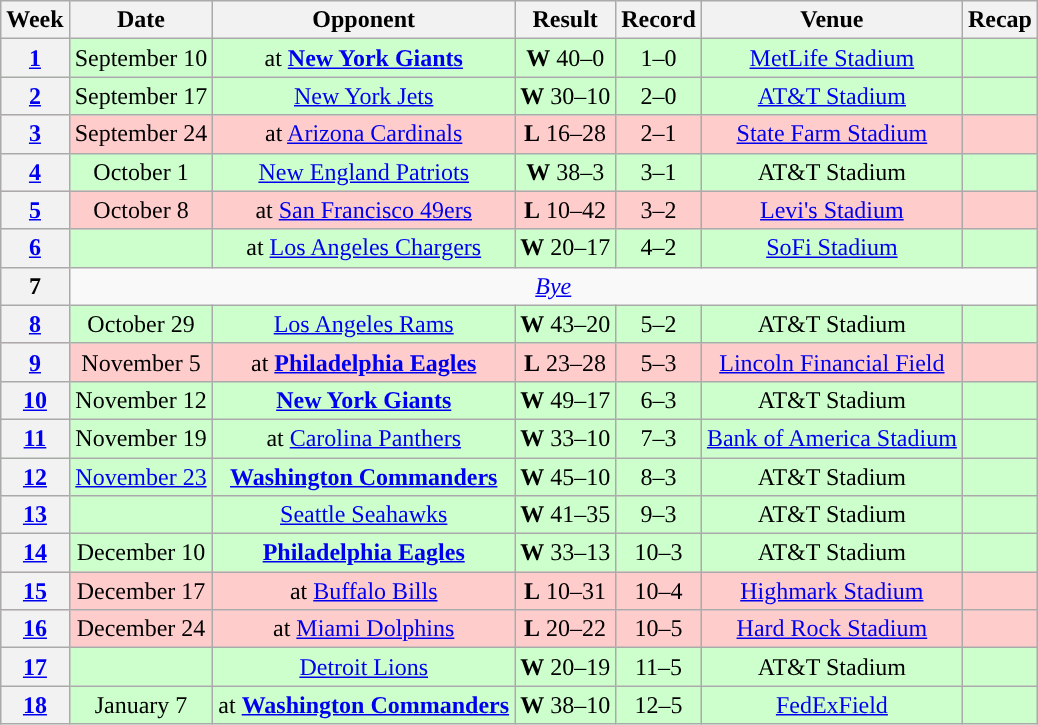<table class="wikitable" style="text-align:center">
<tr>
<th>Week</th>
<th>Date</th>
<th>Opponent</th>
<th>Result</th>
<th>Record</th>
<th>Venue</th>
<th>Recap</th>
</tr>
<tr style="background:#cfc">
<th><a href='#'>1</a></th>
<td>September 10</td>
<td>at <strong><a href='#'>New York Giants</a></strong></td>
<td><strong>W</strong> 40–0</td>
<td>1–0</td>
<td><a href='#'>MetLife Stadium</a></td>
<td></td>
</tr>
<tr style="background:#cfc">
<th><a href='#'>2</a></th>
<td>September 17</td>
<td><a href='#'>New York Jets</a></td>
<td><strong>W</strong> 30–10</td>
<td>2–0</td>
<td><a href='#'>AT&T Stadium</a></td>
<td></td>
</tr>
<tr style="background:#fcc">
<th><a href='#'>3</a></th>
<td>September 24</td>
<td>at <a href='#'>Arizona Cardinals</a></td>
<td><strong>L</strong> 16–28</td>
<td>2–1</td>
<td><a href='#'>State Farm Stadium</a></td>
<td></td>
</tr>
<tr style="background:#cfc">
<th><a href='#'>4</a></th>
<td>October 1</td>
<td><a href='#'>New England Patriots</a></td>
<td><strong>W</strong> 38–3</td>
<td>3–1</td>
<td>AT&T Stadium</td>
<td></td>
</tr>
<tr style="background:#fcc">
<th><a href='#'>5</a></th>
<td>October 8</td>
<td>at <a href='#'>San Francisco 49ers</a></td>
<td><strong>L</strong> 10–42</td>
<td>3–2</td>
<td><a href='#'>Levi's Stadium</a></td>
<td></td>
</tr>
<tr style="background:#cfc">
<th><a href='#'>6</a></th>
<td></td>
<td>at <a href='#'>Los Angeles Chargers</a></td>
<td><strong>W</strong> 20–17</td>
<td>4–2</td>
<td><a href='#'>SoFi Stadium</a></td>
<td></td>
</tr>
<tr>
<th>7</th>
<td colspan="6"><em><a href='#'>Bye</a></em></td>
</tr>
<tr style="background:#cfc">
<th><a href='#'>8</a></th>
<td>October 29</td>
<td><a href='#'>Los Angeles Rams</a></td>
<td><strong>W</strong> 43–20</td>
<td>5–2</td>
<td>AT&T Stadium</td>
<td></td>
</tr>
<tr style="background:#fcc">
<th><a href='#'>9</a></th>
<td>November 5</td>
<td>at <strong><a href='#'>Philadelphia Eagles</a></strong></td>
<td><strong>L</strong> 23–28</td>
<td>5–3</td>
<td><a href='#'>Lincoln Financial Field</a></td>
<td></td>
</tr>
<tr style="background:#cfc">
<th><a href='#'>10</a></th>
<td>November 12</td>
<td><strong><a href='#'>New York Giants</a></strong></td>
<td><strong>W</strong> 49–17</td>
<td>6–3</td>
<td>AT&T Stadium</td>
<td></td>
</tr>
<tr style="background:#cfc">
<th><a href='#'>11</a></th>
<td>November 19</td>
<td>at <a href='#'>Carolina Panthers</a></td>
<td><strong>W</strong> 33–10</td>
<td>7–3</td>
<td><a href='#'>Bank of America Stadium</a></td>
<td></td>
</tr>
<tr style="background:#cfc">
<th><a href='#'>12</a></th>
<td><a href='#'>November 23</a></td>
<td><strong><a href='#'>Washington Commanders</a></strong></td>
<td><strong>W</strong> 45–10</td>
<td>8–3</td>
<td>AT&T Stadium</td>
<td></td>
</tr>
<tr style="background:#cfc">
<th><a href='#'>13</a></th>
<td></td>
<td><a href='#'>Seattle Seahawks</a></td>
<td><strong>W</strong> 41–35</td>
<td>9–3</td>
<td>AT&T Stadium</td>
<td></td>
</tr>
<tr style="background:#cfc">
<th><a href='#'>14</a></th>
<td>December 10</td>
<td><strong><a href='#'>Philadelphia Eagles</a></strong></td>
<td><strong>W</strong> 33–13</td>
<td>10–3</td>
<td>AT&T Stadium</td>
<td></td>
</tr>
<tr style="background:#fcc">
<th><a href='#'>15</a></th>
<td>December 17</td>
<td>at <a href='#'>Buffalo Bills</a></td>
<td><strong>L</strong> 10–31</td>
<td>10–4</td>
<td><a href='#'>Highmark Stadium</a></td>
<td></td>
</tr>
<tr style="background:#fcc">
<th><a href='#'>16</a></th>
<td>December 24</td>
<td>at <a href='#'>Miami Dolphins</a></td>
<td><strong>L</strong> 20–22</td>
<td>10–5</td>
<td><a href='#'>Hard Rock Stadium</a></td>
<td></td>
</tr>
<tr style="background:#cfc">
<th><a href='#'>17</a></th>
<td></td>
<td><a href='#'>Detroit Lions</a></td>
<td><strong>W</strong> 20–19</td>
<td>11–5</td>
<td>AT&T Stadium</td>
<td></td>
</tr>
<tr style="background:#cfc">
<th><a href='#'>18</a></th>
<td>January 7</td>
<td>at <strong><a href='#'>Washington Commanders</a></strong></td>
<td><strong>W</strong> 38–10</td>
<td>12–5</td>
<td><a href='#'>FedExField</a></td>
<td></td>
</tr>
</table>
